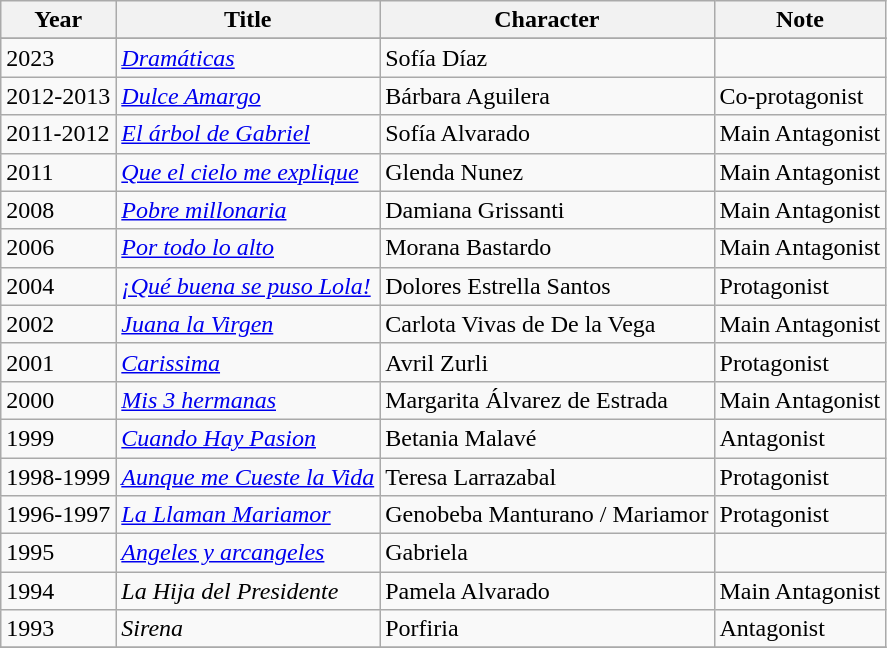<table class="wikitable sortable">
<tr>
<th>Year</th>
<th>Title</th>
<th>Character</th>
<th>Note</th>
</tr>
<tr 2023 ||>
</tr>
<tr>
<td>2023</td>
<td><em><a href='#'>Dramáticas</a></em></td>
<td>Sofía Díaz</td>
<td></td>
</tr>
<tr>
<td>2012-2013</td>
<td><em><a href='#'>Dulce Amargo</a></em></td>
<td>Bárbara Aguilera</td>
<td>Co-protagonist</td>
</tr>
<tr>
<td>2011-2012</td>
<td><em><a href='#'>El árbol de Gabriel</a></em></td>
<td>Sofía Alvarado</td>
<td>Main Antagonist</td>
</tr>
<tr>
<td>2011</td>
<td><em><a href='#'>Que el cielo me explique</a></em></td>
<td>Glenda Nunez</td>
<td>Main Antagonist</td>
</tr>
<tr>
<td>2008</td>
<td><em><a href='#'>Pobre millonaria</a></em></td>
<td>Damiana Grissanti</td>
<td>Main Antagonist</td>
</tr>
<tr>
<td>2006</td>
<td><em><a href='#'>Por todo lo alto</a></em></td>
<td>Morana Bastardo</td>
<td>Main Antagonist</td>
</tr>
<tr>
<td>2004</td>
<td><em><a href='#'>¡Qué buena se puso Lola!</a></em></td>
<td>Dolores Estrella Santos</td>
<td>Protagonist</td>
</tr>
<tr>
<td>2002</td>
<td><em><a href='#'>Juana la Virgen</a></em></td>
<td>Carlota Vivas de De la Vega</td>
<td>Main Antagonist</td>
</tr>
<tr>
<td>2001</td>
<td><a href='#'><em>Carissima</em></a></td>
<td>Avril Zurli</td>
<td>Protagonist</td>
</tr>
<tr>
<td>2000</td>
<td><em><a href='#'>Mis 3 hermanas</a></em></td>
<td>Margarita Álvarez de Estrada</td>
<td>Main Antagonist</td>
</tr>
<tr>
<td>1999</td>
<td><em><a href='#'>Cuando Hay Pasion</a></em></td>
<td>Betania Malavé</td>
<td>Antagonist</td>
</tr>
<tr>
<td>1998-1999</td>
<td><em><a href='#'>Aunque me Cueste la Vida</a></em></td>
<td>Teresa Larrazabal</td>
<td>Protagonist</td>
</tr>
<tr>
<td>1996-1997</td>
<td><em><a href='#'>La Llaman Mariamor</a></em></td>
<td>Genobeba Manturano / Mariamor</td>
<td>Protagonist</td>
</tr>
<tr>
<td>1995</td>
<td><em><a href='#'>Angeles y arcangeles</a></em></td>
<td>Gabriela</td>
<td></td>
</tr>
<tr>
<td>1994</td>
<td><em>La Hija del Presidente</em></td>
<td>Pamela Alvarado</td>
<td>Main Antagonist</td>
</tr>
<tr>
<td>1993</td>
<td><em>Sirena</em></td>
<td>Porfiria</td>
<td>Antagonist</td>
</tr>
<tr>
</tr>
</table>
